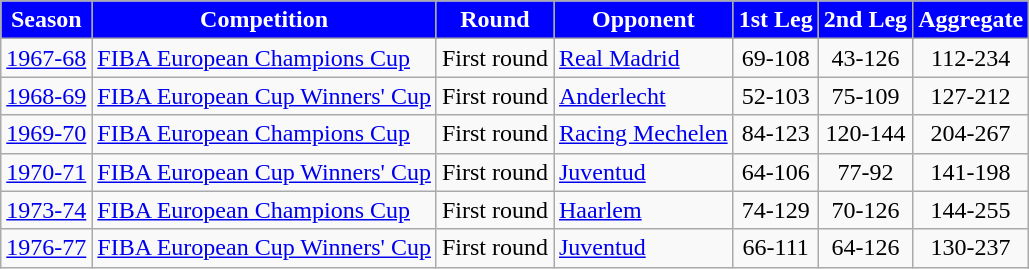<table class="wikitable">
<tr>
<th style="background:blue; color:white;" scope="col">Season</th>
<th style="background:blue; color:white;" scope="col">Competition</th>
<th style="background:blue; color:white;" scope="col">Round</th>
<th style="background:blue; color:white;" scope="col">Opponent</th>
<th style="background:blue; color:white;" scope="col">1st Leg</th>
<th style="background:blue; color:white;" scope="col">2nd Leg</th>
<th style="background:blue; color:white;" scope="col">Aggregate</th>
</tr>
<tr>
<td><a href='#'>1967-68</a></td>
<td><a href='#'>FIBA European Champions Cup</a></td>
<td>First round</td>
<td> <a href='#'>Real Madrid</a></td>
<td align="center">69-108</td>
<td align="center">43-126</td>
<td align="center">112-234</td>
</tr>
<tr>
<td><a href='#'>1968-69</a></td>
<td><a href='#'>FIBA European Cup Winners' Cup</a></td>
<td>First round</td>
<td> <a href='#'>Anderlecht</a></td>
<td align="center">52-103</td>
<td align="center">75-109</td>
<td align="center">127-212</td>
</tr>
<tr>
<td><a href='#'>1969-70</a></td>
<td><a href='#'>FIBA European Champions Cup</a></td>
<td>First round</td>
<td> <a href='#'>Racing Mechelen</a></td>
<td align="center">84-123</td>
<td align="center">120-144</td>
<td align="center">204-267</td>
</tr>
<tr>
<td><a href='#'>1970-71</a></td>
<td><a href='#'>FIBA European Cup Winners' Cup</a></td>
<td>First round</td>
<td> <a href='#'>Juventud</a></td>
<td align="center">64-106</td>
<td align="center">77-92</td>
<td align="center">141-198</td>
</tr>
<tr>
<td><a href='#'>1973-74</a></td>
<td><a href='#'>FIBA European Champions Cup</a></td>
<td>First round</td>
<td> <a href='#'>Haarlem</a></td>
<td align="center">74-129</td>
<td align="center">70-126</td>
<td align="center">144-255</td>
</tr>
<tr>
<td><a href='#'>1976-77</a></td>
<td><a href='#'>FIBA European Cup Winners' Cup</a></td>
<td>First round</td>
<td> <a href='#'>Juventud</a></td>
<td align="center">66-111</td>
<td align="center">64-126</td>
<td align="center">130-237</td>
</tr>
</table>
